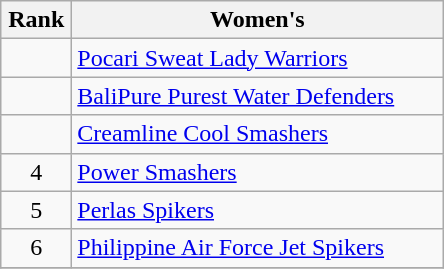<table class="wikitable" style="text-align: center;">
<tr>
<th width=40>Rank</th>
<th width=240>Women's</th>
</tr>
<tr>
<td></td>
<td align="left"><a href='#'>Pocari Sweat Lady Warriors</a></td>
</tr>
<tr>
<td></td>
<td align="left"><a href='#'>BaliPure Purest Water Defenders</a></td>
</tr>
<tr>
<td></td>
<td align="left"><a href='#'>Creamline Cool Smashers</a></td>
</tr>
<tr>
<td>4</td>
<td align="left"><a href='#'>Power Smashers</a></td>
</tr>
<tr>
<td>5</td>
<td align="left"><a href='#'>Perlas Spikers</a></td>
</tr>
<tr>
<td>6</td>
<td align="left"><a href='#'>Philippine Air Force Jet Spikers</a></td>
</tr>
<tr>
</tr>
</table>
